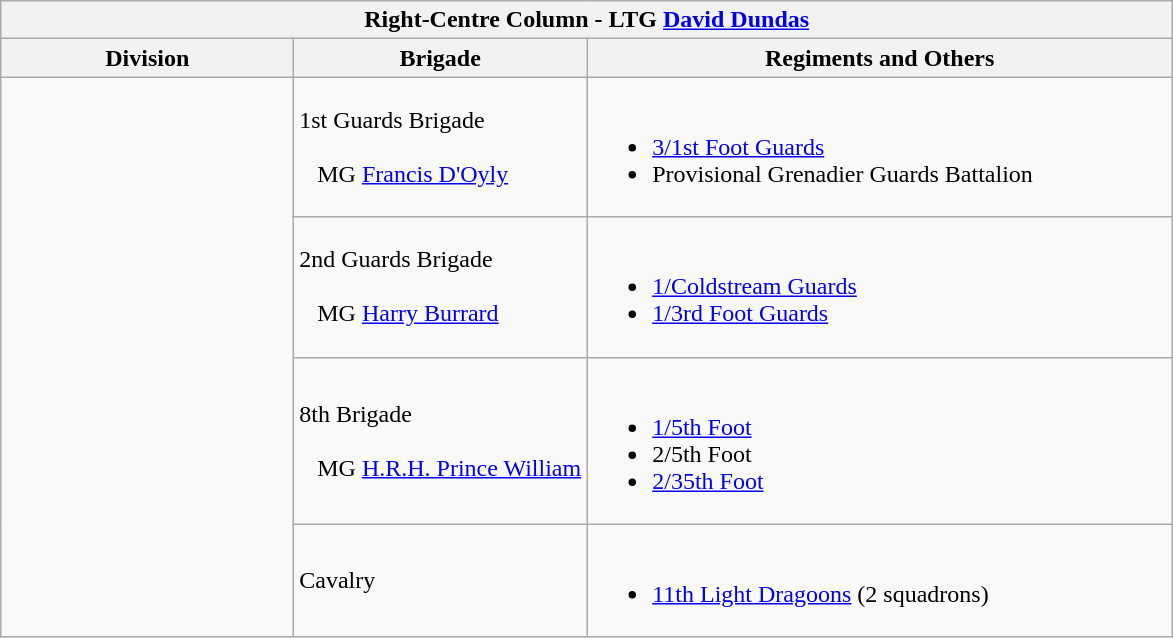<table class="wikitable">
<tr valign="top">
<th colspan="9" bgcolor="white"><strong>Right-Centre Column</strong> - LTG <a href='#'>David Dundas</a></th>
</tr>
<tr>
<th width=25%>Division</th>
<th width=25%>Brigade</th>
<th>Regiments and Others</th>
</tr>
<tr>
<td rowspan=4></td>
<td>1st Guards Brigade<br><br>  
MG <a href='#'>Francis D'Oyly</a></td>
<td><br><ul><li><a href='#'>3/1st Foot Guards</a></li><li>Provisional Grenadier Guards Battalion</li></ul></td>
</tr>
<tr>
<td>2nd Guards Brigade<br><br>  
MG <a href='#'>Harry Burrard</a></td>
<td><br><ul><li><a href='#'>1/Coldstream Guards</a></li><li><a href='#'>1/3rd Foot Guards</a></li></ul></td>
</tr>
<tr>
<td>8th Brigade<br><br>  
MG <a href='#'>H.R.H. Prince William</a></td>
<td><br><ul><li><a href='#'>1/5th Foot</a></li><li>2/5th Foot</li><li><a href='#'>2/35th Foot</a></li></ul></td>
</tr>
<tr>
<td>Cavalry</td>
<td><br><ul><li><a href='#'>11th Light Dragoons</a> (2 squadrons)</li></ul></td>
</tr>
</table>
